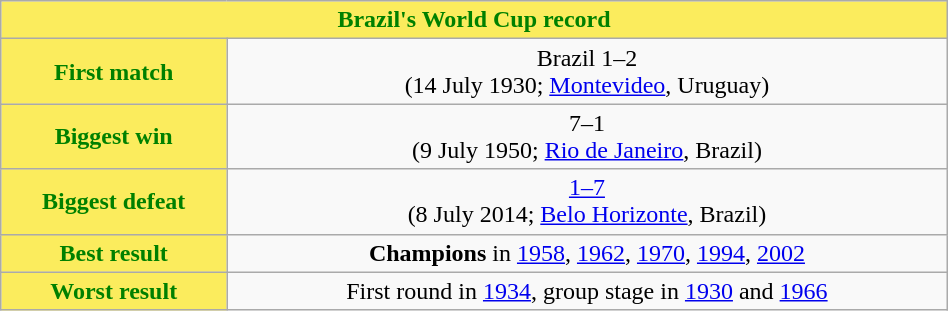<table class="wikitable collapsible collapsed" style="width:50%;text-align:center">
<tr>
<th style="background:#FBEC5D; color:#008000" colspan="2"><strong>Brazil's World Cup record</strong></th>
</tr>
<tr>
<th style="background:#FBEC5D; color:#008000">First match</th>
<td> Brazil 1–2 <br> (14 July 1930; <a href='#'>Montevideo</a>, Uruguay)</td>
</tr>
<tr>
<th style="background:#FBEC5D; color:#008000">Biggest win</th>
<td> 7–1 <br> (9 July 1950; <a href='#'>Rio de Janeiro</a>, Brazil)</td>
</tr>
<tr>
<th style="background:#FBEC5D; color:#008000">Biggest defeat</th>
<td> <a href='#'>1–7</a> <br> (8 July 2014; <a href='#'>Belo Horizonte</a>, Brazil)</td>
</tr>
<tr>
<th style="background:#FBEC5D; color:#008000">Best result</th>
<td><strong>Champions</strong> in <a href='#'>1958</a>, <a href='#'>1962</a>, <a href='#'>1970</a>, <a href='#'>1994</a>, <a href='#'>2002</a></td>
</tr>
<tr>
<th style="background:#FBEC5D; color:#008000">Worst result</th>
<td>First round in <a href='#'>1934</a>, group stage in <a href='#'>1930</a> and <a href='#'>1966</a></td>
</tr>
</table>
